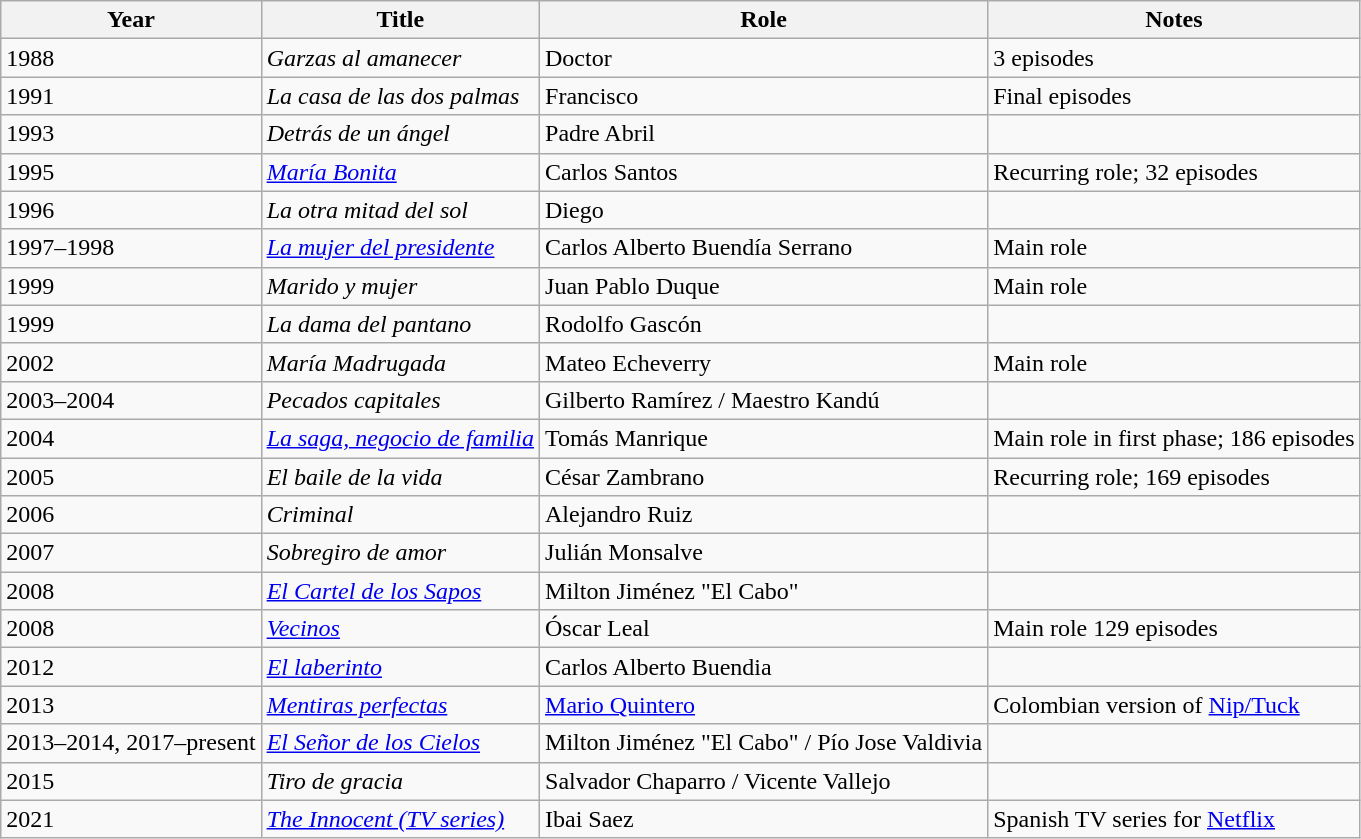<table class="wikitable sortable">
<tr>
<th>Year</th>
<th>Title</th>
<th>Role</th>
<th>Notes</th>
</tr>
<tr>
<td>1988</td>
<td><em>Garzas al amanecer</em></td>
<td>Doctor</td>
<td>3 episodes</td>
</tr>
<tr>
<td>1991</td>
<td><em>La casa de las dos palmas</em></td>
<td>Francisco</td>
<td>Final episodes</td>
</tr>
<tr>
<td>1993</td>
<td><em>Detrás de un ángel</em></td>
<td>Padre Abril</td>
<td></td>
</tr>
<tr>
<td>1995</td>
<td><em><a href='#'>María Bonita</a></em></td>
<td>Carlos Santos</td>
<td>Recurring role; 32 episodes</td>
</tr>
<tr>
<td>1996</td>
<td><em>La otra mitad del sol</em></td>
<td>Diego</td>
<td></td>
</tr>
<tr>
<td>1997–1998</td>
<td><em><a href='#'>La mujer del presidente</a></em></td>
<td>Carlos Alberto Buendía Serrano</td>
<td>Main role</td>
</tr>
<tr>
<td>1999</td>
<td><em>Marido y mujer</em></td>
<td>Juan Pablo Duque</td>
<td>Main role</td>
</tr>
<tr>
<td>1999</td>
<td><em>La dama del pantano</em></td>
<td>Rodolfo Gascón</td>
<td></td>
</tr>
<tr>
<td>2002</td>
<td><em>María Madrugada</em></td>
<td>Mateo Echeverry</td>
<td>Main role</td>
</tr>
<tr>
<td>2003–2004</td>
<td><em>Pecados capitales</em></td>
<td>Gilberto Ramírez / Maestro Kandú</td>
<td></td>
</tr>
<tr>
<td>2004</td>
<td><em><a href='#'>La saga, negocio de familia</a></em></td>
<td>Tomás Manrique</td>
<td>Main role in first phase; 186 episodes</td>
</tr>
<tr>
<td>2005</td>
<td><em>El baile de la vida</em></td>
<td>César Zambrano</td>
<td>Recurring role; 169 episodes</td>
</tr>
<tr>
<td>2006</td>
<td><em>Criminal</em></td>
<td>Alejandro Ruiz</td>
<td></td>
</tr>
<tr>
<td>2007</td>
<td><em>Sobregiro de amor</em></td>
<td>Julián Monsalve</td>
<td></td>
</tr>
<tr>
<td>2008</td>
<td><em><a href='#'>El Cartel de los Sapos</a></em></td>
<td>Milton Jiménez "El Cabo"</td>
<td></td>
</tr>
<tr>
<td>2008</td>
<td><em><a href='#'>Vecinos</a></em></td>
<td>Óscar Leal</td>
<td>Main role 129 episodes</td>
</tr>
<tr>
<td>2012</td>
<td><em><a href='#'>El laberinto</a></em></td>
<td>Carlos Alberto Buendia</td>
<td></td>
</tr>
<tr>
<td>2013</td>
<td><em><a href='#'>Mentiras perfectas</a></em></td>
<td><a href='#'>Mario Quintero</a></td>
<td>Colombian version of <a href='#'>Nip/Tuck</a></td>
</tr>
<tr>
<td>2013–2014, 2017–present</td>
<td><em><a href='#'>El Señor de los Cielos</a></em></td>
<td>Milton Jiménez "El Cabo" / Pío Jose Valdivia</td>
<td></td>
</tr>
<tr>
<td>2015</td>
<td><em>Tiro de gracia</em></td>
<td>Salvador Chaparro / Vicente Vallejo</td>
<td></td>
</tr>
<tr>
<td>2021</td>
<td><em><a href='#'>The Innocent (TV series)</a></em></td>
<td>Ibai Saez</td>
<td>Spanish TV series for <a href='#'>Netflix</a></td>
</tr>
</table>
